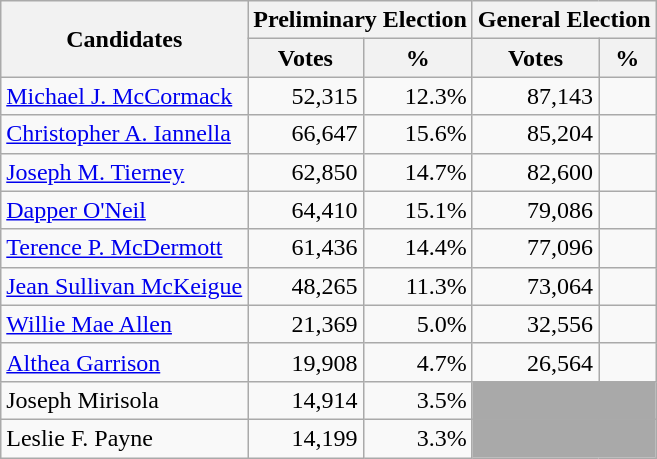<table class=wikitable>
<tr>
<th colspan=1 rowspan=2><strong>Candidates</strong></th>
<th colspan=2><strong>Preliminary Election</strong></th>
<th colspan=2><strong>General Election</strong></th>
</tr>
<tr>
<th>Votes</th>
<th>%</th>
<th>Votes</th>
<th>%</th>
</tr>
<tr>
<td><a href='#'>Michael J. McCormack</a></td>
<td align="right">52,315</td>
<td align="right">12.3%</td>
<td align="right">87,143</td>
<td align="right"></td>
</tr>
<tr>
<td><a href='#'>Christopher A. Iannella</a></td>
<td align="right">66,647</td>
<td align="right">15.6%</td>
<td align="right">85,204</td>
<td align="right"></td>
</tr>
<tr>
<td><a href='#'>Joseph M. Tierney</a></td>
<td align="right">62,850</td>
<td align="right">14.7%</td>
<td align="right">82,600</td>
<td align="right"></td>
</tr>
<tr>
<td><a href='#'>Dapper O'Neil</a></td>
<td align="right">64,410</td>
<td align="right">15.1%</td>
<td align="right">79,086</td>
<td align="right"></td>
</tr>
<tr>
<td><a href='#'>Terence P. McDermott</a></td>
<td align="right">61,436</td>
<td align="right">14.4%</td>
<td align="right">77,096</td>
<td align="right"></td>
</tr>
<tr>
<td><a href='#'>Jean Sullivan McKeigue</a></td>
<td align="right">48,265</td>
<td align="right">11.3%</td>
<td align="right">73,064</td>
<td align="right"></td>
</tr>
<tr>
<td><a href='#'>Willie Mae Allen</a></td>
<td align="right">21,369</td>
<td align="right">5.0%</td>
<td align="right">32,556</td>
<td align="right"></td>
</tr>
<tr>
<td><a href='#'>Althea Garrison</a></td>
<td align="right">19,908</td>
<td align="right">4.7%</td>
<td align="right">26,564</td>
<td align="right"></td>
</tr>
<tr>
<td>Joseph Mirisola</td>
<td align="right">14,914</td>
<td align="right">3.5%</td>
<td colspan=2 bgcolor=darkgray> </td>
</tr>
<tr>
<td>Leslie F. Payne</td>
<td align="right">14,199</td>
<td align="right">3.3%</td>
<td colspan=2 bgcolor=darkgray> </td>
</tr>
</table>
